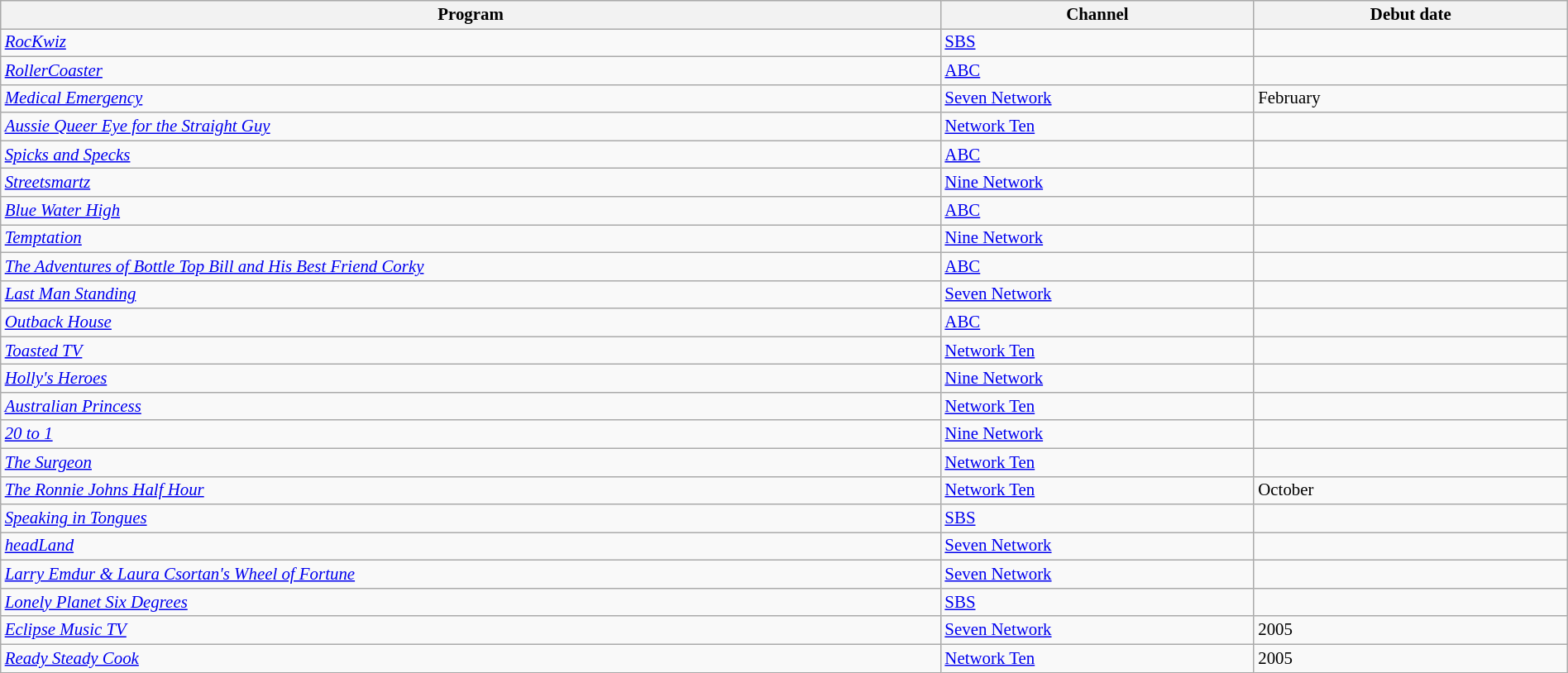<table class="wikitable sortable" width="100%" style="font-size:87%;">
<tr bgcolor="#efefef">
<th width=60%>Program</th>
<th width=20%>Channel</th>
<th width=20%>Debut date</th>
</tr>
<tr>
<td><em><a href='#'>RocKwiz</a></em></td>
<td><a href='#'>SBS</a></td>
<td></td>
</tr>
<tr>
<td><em><a href='#'>RollerCoaster</a></em></td>
<td><a href='#'>ABC</a></td>
<td></td>
</tr>
<tr>
<td><em><a href='#'>Medical Emergency</a></em></td>
<td><a href='#'>Seven Network</a></td>
<td>February</td>
</tr>
<tr>
<td><em><a href='#'>Aussie Queer Eye for the Straight Guy</a></em></td>
<td><a href='#'>Network Ten</a></td>
<td></td>
</tr>
<tr>
<td><em><a href='#'>Spicks and Specks</a></em></td>
<td><a href='#'>ABC</a></td>
<td></td>
</tr>
<tr>
<td><em><a href='#'>Streetsmartz</a></em></td>
<td><a href='#'>Nine Network</a></td>
<td></td>
</tr>
<tr>
<td><em><a href='#'>Blue Water High</a></em></td>
<td><a href='#'>ABC</a></td>
<td></td>
</tr>
<tr>
<td><em><a href='#'>Temptation</a></em></td>
<td><a href='#'>Nine Network</a></td>
<td></td>
</tr>
<tr>
<td><em><a href='#'>The Adventures of Bottle Top Bill and His Best Friend Corky</a></em></td>
<td><a href='#'>ABC</a></td>
<td></td>
</tr>
<tr>
<td><em><a href='#'>Last Man Standing</a></em></td>
<td><a href='#'>Seven Network</a></td>
<td></td>
</tr>
<tr>
<td><em><a href='#'>Outback House</a></em></td>
<td><a href='#'>ABC</a></td>
<td></td>
</tr>
<tr>
<td><em><a href='#'>Toasted TV</a></em></td>
<td><a href='#'>Network Ten</a></td>
<td></td>
</tr>
<tr>
<td><em><a href='#'>Holly's Heroes</a></em></td>
<td><a href='#'>Nine Network</a></td>
<td></td>
</tr>
<tr>
<td><em><a href='#'>Australian Princess</a></em></td>
<td><a href='#'>Network Ten</a></td>
<td></td>
</tr>
<tr>
<td><em><a href='#'>20 to 1</a></em></td>
<td><a href='#'>Nine Network</a></td>
<td></td>
</tr>
<tr>
<td><em><a href='#'>The Surgeon</a></em></td>
<td><a href='#'>Network Ten</a></td>
<td></td>
</tr>
<tr>
<td><em><a href='#'>The Ronnie Johns Half Hour</a></em></td>
<td><a href='#'>Network Ten</a></td>
<td>October</td>
</tr>
<tr>
<td><em><a href='#'>Speaking in Tongues</a></em></td>
<td><a href='#'>SBS</a></td>
<td></td>
</tr>
<tr>
<td><em><a href='#'>headLand</a></em></td>
<td><a href='#'>Seven Network</a></td>
<td></td>
</tr>
<tr>
<td><em><a href='#'>Larry Emdur & Laura Csortan's Wheel of Fortune</a></em></td>
<td><a href='#'>Seven Network</a></td>
<td></td>
</tr>
<tr>
<td><em><a href='#'>Lonely Planet Six Degrees</a></em></td>
<td><a href='#'>SBS</a></td>
<td></td>
</tr>
<tr>
<td><em><a href='#'>Eclipse Music TV</a></em></td>
<td><a href='#'>Seven Network</a></td>
<td>2005</td>
</tr>
<tr>
<td><em><a href='#'>Ready Steady Cook</a></em></td>
<td><a href='#'>Network Ten</a></td>
<td>2005</td>
</tr>
</table>
